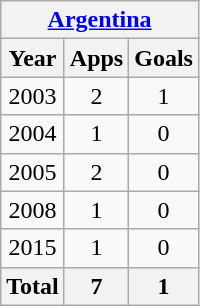<table class="wikitable" style="text-align:center">
<tr>
<th colspan=5><a href='#'>Argentina</a></th>
</tr>
<tr>
<th>Year</th>
<th>Apps</th>
<th>Goals</th>
</tr>
<tr>
<td>2003</td>
<td>2</td>
<td>1</td>
</tr>
<tr>
<td>2004</td>
<td>1</td>
<td>0</td>
</tr>
<tr>
<td>2005</td>
<td>2</td>
<td>0</td>
</tr>
<tr>
<td>2008</td>
<td>1</td>
<td>0</td>
</tr>
<tr>
<td>2015</td>
<td>1</td>
<td>0</td>
</tr>
<tr>
<th>Total</th>
<th>7</th>
<th>1</th>
</tr>
</table>
